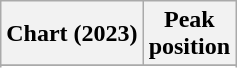<table class="wikitable sortable plainrowheaders" style="text-align:center">
<tr>
<th scope="col">Chart (2023)</th>
<th scope="col">Peak<br>position</th>
</tr>
<tr>
</tr>
<tr>
</tr>
<tr>
</tr>
<tr>
</tr>
<tr>
</tr>
<tr>
</tr>
<tr>
</tr>
<tr>
</tr>
<tr>
</tr>
<tr>
</tr>
<tr>
</tr>
<tr>
</tr>
<tr>
</tr>
</table>
